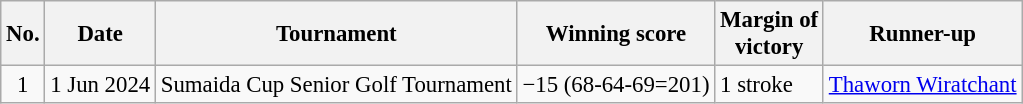<table class="wikitable" style="font-size:95%;">
<tr>
<th>No.</th>
<th>Date</th>
<th>Tournament</th>
<th>Winning score</th>
<th>Margin of<br>victory</th>
<th>Runner-up</th>
</tr>
<tr>
<td align=center>1</td>
<td align=right>1 Jun 2024</td>
<td>Sumaida Cup Senior Golf Tournament</td>
<td>−15 (68-64-69=201)</td>
<td>1 stroke</td>
<td> <a href='#'>Thaworn Wiratchant</a></td>
</tr>
</table>
